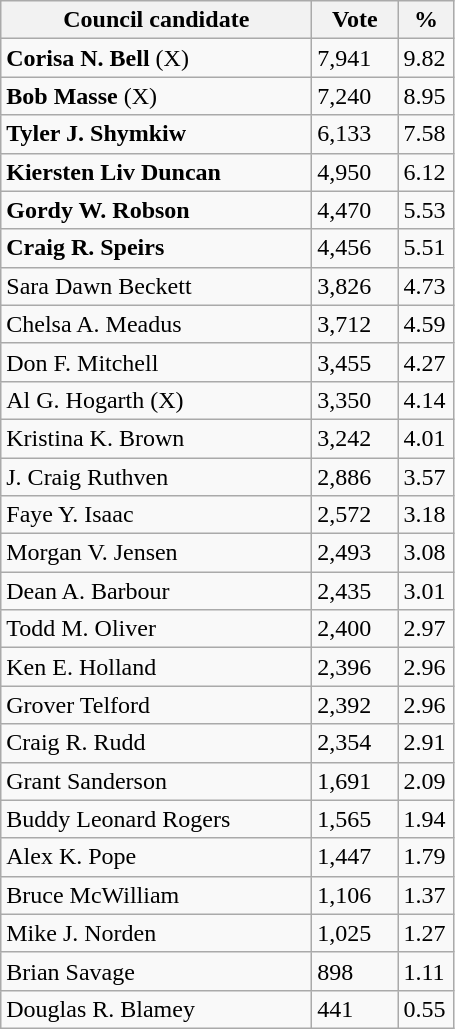<table class="wikitable">
<tr>
<th bgcolor="#DDDDFF" width="200px">Council candidate</th>
<th bgcolor="#DDDDFF" width="50px">Vote</th>
<th bgcolor="#DDDDFF" width="30px">%</th>
</tr>
<tr>
<td><strong>Corisa N. Bell</strong> (X)</td>
<td>7,941</td>
<td>9.82</td>
</tr>
<tr>
<td><strong>Bob Masse</strong> (X)</td>
<td>7,240</td>
<td>8.95</td>
</tr>
<tr>
<td><strong>Tyler J. Shymkiw</strong></td>
<td>6,133</td>
<td>7.58</td>
</tr>
<tr>
<td><strong>Kiersten Liv Duncan</strong></td>
<td>4,950</td>
<td>6.12</td>
</tr>
<tr>
<td><strong>Gordy W. Robson</strong></td>
<td>4,470</td>
<td>5.53</td>
</tr>
<tr>
<td><strong>Craig R. Speirs</strong></td>
<td>4,456</td>
<td>5.51</td>
</tr>
<tr>
<td>Sara Dawn Beckett</td>
<td>3,826</td>
<td>4.73</td>
</tr>
<tr>
<td>Chelsa A. Meadus</td>
<td>3,712</td>
<td>4.59</td>
</tr>
<tr>
<td>Don F. Mitchell</td>
<td>3,455</td>
<td>4.27</td>
</tr>
<tr>
<td>Al G. Hogarth (X)</td>
<td>3,350</td>
<td>4.14</td>
</tr>
<tr>
<td>Kristina K. Brown</td>
<td>3,242</td>
<td>4.01</td>
</tr>
<tr>
<td>J. Craig Ruthven</td>
<td>2,886</td>
<td>3.57</td>
</tr>
<tr>
<td>Faye Y. Isaac</td>
<td>2,572</td>
<td>3.18</td>
</tr>
<tr>
<td>Morgan V. Jensen</td>
<td>2,493</td>
<td>3.08</td>
</tr>
<tr>
<td>Dean A. Barbour</td>
<td>2,435</td>
<td>3.01</td>
</tr>
<tr>
<td>Todd M. Oliver</td>
<td>2,400</td>
<td>2.97</td>
</tr>
<tr>
<td>Ken E. Holland</td>
<td>2,396</td>
<td>2.96</td>
</tr>
<tr>
<td>Grover Telford</td>
<td>2,392</td>
<td>2.96</td>
</tr>
<tr>
<td>Craig R. Rudd</td>
<td>2,354</td>
<td>2.91</td>
</tr>
<tr>
<td>Grant Sanderson</td>
<td>1,691</td>
<td>2.09</td>
</tr>
<tr>
<td>Buddy Leonard Rogers</td>
<td>1,565</td>
<td>1.94</td>
</tr>
<tr>
<td>Alex K. Pope</td>
<td>1,447</td>
<td>1.79</td>
</tr>
<tr>
<td>Bruce McWilliam</td>
<td>1,106</td>
<td>1.37</td>
</tr>
<tr>
<td>Mike J. Norden</td>
<td>1,025</td>
<td>1.27</td>
</tr>
<tr>
<td>Brian Savage</td>
<td>898</td>
<td>1.11</td>
</tr>
<tr>
<td>Douglas R. Blamey</td>
<td>441</td>
<td>0.55</td>
</tr>
</table>
